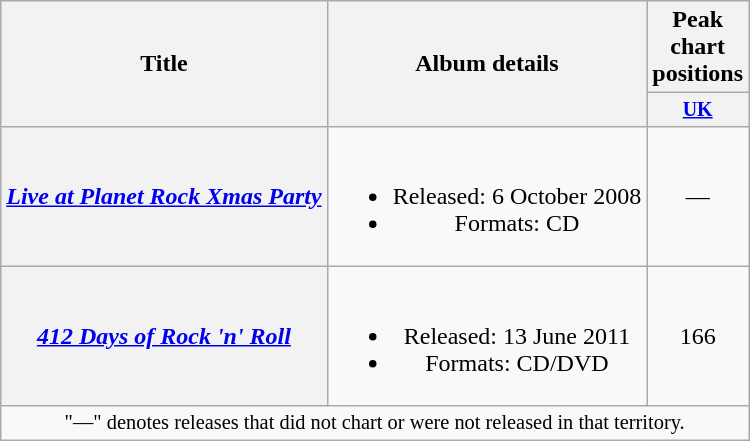<table class="wikitable plainrowheaders" style="text-align: center;">
<tr>
<th scope="col" rowspan="2">Title</th>
<th scope="col" rowspan="2">Album details</th>
<th>Peak chart positions</th>
</tr>
<tr style="font-size: smaller; ">
<th style="width:30px;"><a href='#'>UK</a><br></th>
</tr>
<tr>
<th scope="row"><em><a href='#'>Live at Planet Rock Xmas Party</a></em></th>
<td><br><ul><li>Released: 6 October 2008</li><li>Formats: CD</li></ul></td>
<td>—</td>
</tr>
<tr>
<th scope="row"><em><a href='#'>412 Days of Rock 'n' Roll</a></em></th>
<td><br><ul><li>Released: 13 June 2011</li><li>Formats: CD/DVD</li></ul></td>
<td>166</td>
</tr>
<tr>
<td colspan="3" style="font-size:85%">"—" denotes releases that did not chart or were not released in that territory.</td>
</tr>
</table>
